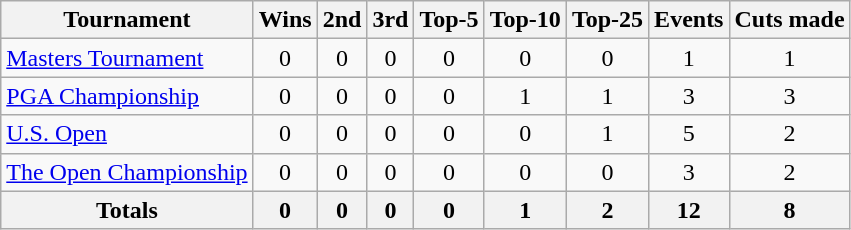<table class=wikitable style=text-align:center>
<tr>
<th>Tournament</th>
<th>Wins</th>
<th>2nd</th>
<th>3rd</th>
<th>Top-5</th>
<th>Top-10</th>
<th>Top-25</th>
<th>Events</th>
<th>Cuts made</th>
</tr>
<tr>
<td align=left><a href='#'>Masters Tournament</a></td>
<td>0</td>
<td>0</td>
<td>0</td>
<td>0</td>
<td>0</td>
<td>0</td>
<td>1</td>
<td>1</td>
</tr>
<tr>
<td align=left><a href='#'>PGA Championship</a></td>
<td>0</td>
<td>0</td>
<td>0</td>
<td>0</td>
<td>1</td>
<td>1</td>
<td>3</td>
<td>3</td>
</tr>
<tr>
<td align=left><a href='#'>U.S. Open</a></td>
<td>0</td>
<td>0</td>
<td>0</td>
<td>0</td>
<td>0</td>
<td>1</td>
<td>5</td>
<td>2</td>
</tr>
<tr>
<td align=left><a href='#'>The Open Championship</a></td>
<td>0</td>
<td>0</td>
<td>0</td>
<td>0</td>
<td>0</td>
<td>0</td>
<td>3</td>
<td>2</td>
</tr>
<tr>
<th>Totals</th>
<th>0</th>
<th>0</th>
<th>0</th>
<th>0</th>
<th>1</th>
<th>2</th>
<th>12</th>
<th>8</th>
</tr>
</table>
